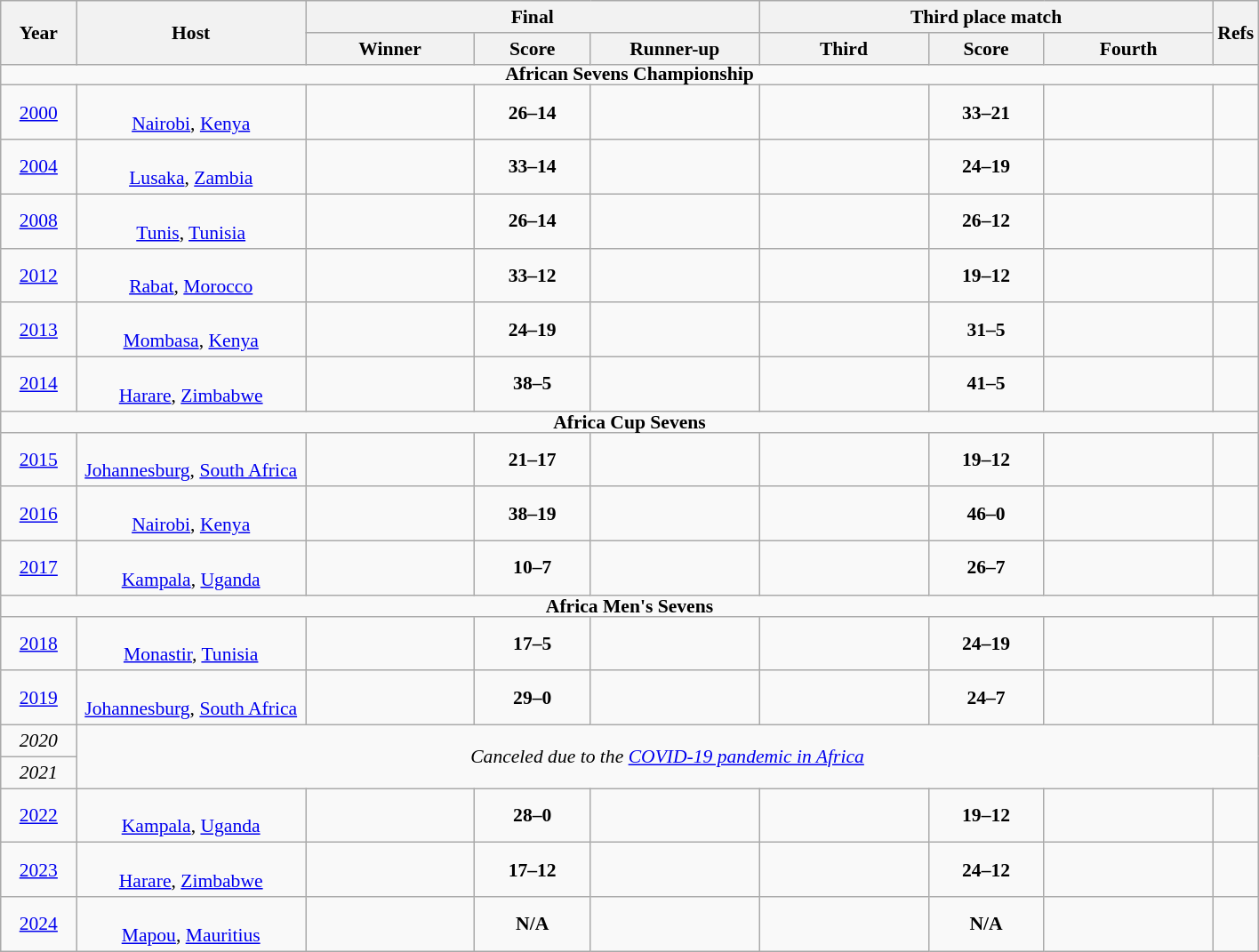<table class=wikitable style=font-size:90%;text-align:center>
<tr>
<th rowspan=2 width= 50>Year</th>
<th rowspan=2 width=165>Host</th>
<th colspan=3>Final</th>
<th colspan=3>Third place match</th>
<th rowspan=2>Refs</th>
</tr>
<tr>
<th width=120>Winner</th>
<th width=80>Score</th>
<th width=120>Runner-up</th>
<th width=120>Third</th>
<th width=80>Score</th>
<th width=120>Fourth</th>
</tr>
<tr>
<td colspan="100%" align=center style="line-height:9px;"><span><strong>African Sevens Championship</strong></span></td>
</tr>
<tr>
<td><a href='#'>2000</a></td>
<td><br><a href='#'>Nairobi</a>, <a href='#'>Kenya</a></td>
<td><strong></strong></td>
<td><strong>26–14</strong></td>
<td></td>
<td></td>
<td><strong>33–21</strong></td>
<td></td>
<td align=center></td>
</tr>
<tr>
<td><a href='#'>2004</a></td>
<td><br><a href='#'>Lusaka</a>, <a href='#'>Zambia</a></td>
<td><strong></strong></td>
<td><strong>33–14</strong></td>
<td></td>
<td></td>
<td><strong>24–19</strong></td>
<td></td>
<td align=center></td>
</tr>
<tr>
<td><a href='#'>2008</a></td>
<td><br><a href='#'>Tunis</a>, <a href='#'>Tunisia</a></td>
<td><strong></strong></td>
<td><strong>26–14</strong></td>
<td></td>
<td></td>
<td><strong>26–12</strong></td>
<td></td>
<td align=center></td>
</tr>
<tr>
<td><a href='#'>2012</a></td>
<td><br><a href='#'>Rabat</a>, <a href='#'>Morocco</a></td>
<td><strong></strong></td>
<td><strong>33–12</strong></td>
<td></td>
<td></td>
<td><strong>19–12</strong></td>
<td></td>
<td align=center></td>
</tr>
<tr>
<td><a href='#'>2013</a></td>
<td><br><a href='#'>Mombasa</a>, <a href='#'>Kenya</a></td>
<td><strong></strong></td>
<td><strong>24–19</strong></td>
<td></td>
<td></td>
<td><strong>31–5</strong></td>
<td></td>
<td align=center></td>
</tr>
<tr>
<td><a href='#'>2014</a></td>
<td><br><a href='#'>Harare</a>, <a href='#'>Zimbabwe</a></td>
<td><strong></strong></td>
<td><strong>38–5</strong></td>
<td></td>
<td></td>
<td><strong>41–5</strong></td>
<td></td>
<td align=center></td>
</tr>
<tr>
<td colspan="100%" align=center style="line-height:9px;"><span><strong>Africa Cup Sevens</strong></span></td>
</tr>
<tr>
<td><a href='#'>2015</a></td>
<td><br><a href='#'>Johannesburg</a>, <a href='#'>South Africa</a></td>
<td><strong></strong></td>
<td><strong>21–17</strong></td>
<td></td>
<td></td>
<td><strong>19–12</strong></td>
<td></td>
<td align=center></td>
</tr>
<tr>
<td><a href='#'>2016</a></td>
<td><br><a href='#'>Nairobi</a>, <a href='#'>Kenya</a></td>
<td><strong></strong></td>
<td><strong>38–19</strong></td>
<td></td>
<td></td>
<td><strong>46–0</strong></td>
<td></td>
<td align=center></td>
</tr>
<tr>
<td><a href='#'>2017</a></td>
<td><br><a href='#'>Kampala</a>, <a href='#'>Uganda</a></td>
<td><strong></strong></td>
<td><strong>10–7</strong></td>
<td></td>
<td></td>
<td><strong>26–7</strong></td>
<td></td>
<td align=center></td>
</tr>
<tr>
<td colspan="100%" align=center style="line-height:9px;"><span><strong>Africa Men's Sevens</strong></span></td>
</tr>
<tr>
<td><a href='#'>2018</a></td>
<td><br><a href='#'>Monastir</a>, <a href='#'>Tunisia</a></td>
<td><strong></strong></td>
<td><strong>17–5</strong></td>
<td></td>
<td></td>
<td><strong>24–19</strong></td>
<td></td>
<td align=center></td>
</tr>
<tr>
<td><a href='#'>2019</a></td>
<td><br><a href='#'>Johannesburg</a>, <a href='#'>South Africa</a></td>
<td><strong></strong></td>
<td><strong>29–0</strong></td>
<td></td>
<td></td>
<td><strong>24–7</strong></td>
<td></td>
<td align=center></td>
</tr>
<tr>
<td><em>2020</em></td>
<td colspan=8 rowspan=2><em>Canceled due to the <a href='#'>COVID-19 pandemic in Africa</a></em></td>
</tr>
<tr>
<td><em>2021</em></td>
</tr>
<tr>
<td><a href='#'>2022</a></td>
<td><br><a href='#'>Kampala</a>, <a href='#'>Uganda</a></td>
<td><strong></strong></td>
<td><strong>28–0</strong></td>
<td></td>
<td></td>
<td><strong>19–12</strong></td>
<td></td>
<td align=center></td>
</tr>
<tr>
<td><a href='#'>2023</a></td>
<td><br><a href='#'>Harare</a>, <a href='#'>Zimbabwe</a></td>
<td><strong></strong></td>
<td><strong>17–12</strong></td>
<td></td>
<td></td>
<td><strong>24–12</strong></td>
<td></td>
<td></td>
</tr>
<tr>
<td><a href='#'>2024</a></td>
<td><br><a href='#'>Mapou</a>, <a href='#'>Mauritius</a></td>
<td><strong></strong></td>
<td><strong>N/A</strong></td>
<td></td>
<td></td>
<td><strong>N/A</strong></td>
<td></td>
<td></td>
</tr>
</table>
